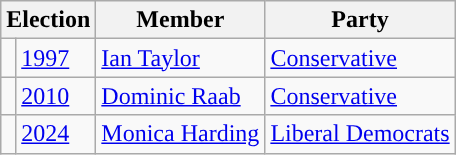<table class="wikitable">
<tr>
<th colspan="2">Election</th>
<th>Member</th>
<th>Party</th>
</tr>
<tr>
<td style="color:inherit;background-color: "></td>
<td><a href='#'>1997</a></td>
<td><a href='#'>Ian Taylor</a></td>
<td><a href='#'>Conservative</a></td>
</tr>
<tr>
<td style="color:inherit;background-color: "></td>
<td><a href='#'>2010</a></td>
<td><a href='#'>Dominic Raab</a></td>
<td><a href='#'>Conservative</a></td>
</tr>
<tr>
<td style="color:inherit;background-color: "></td>
<td><a href='#'>2024</a></td>
<td><a href='#'>Monica Harding</a></td>
<td><a href='#'>Liberal Democrats</a></td>
</tr>
</table>
